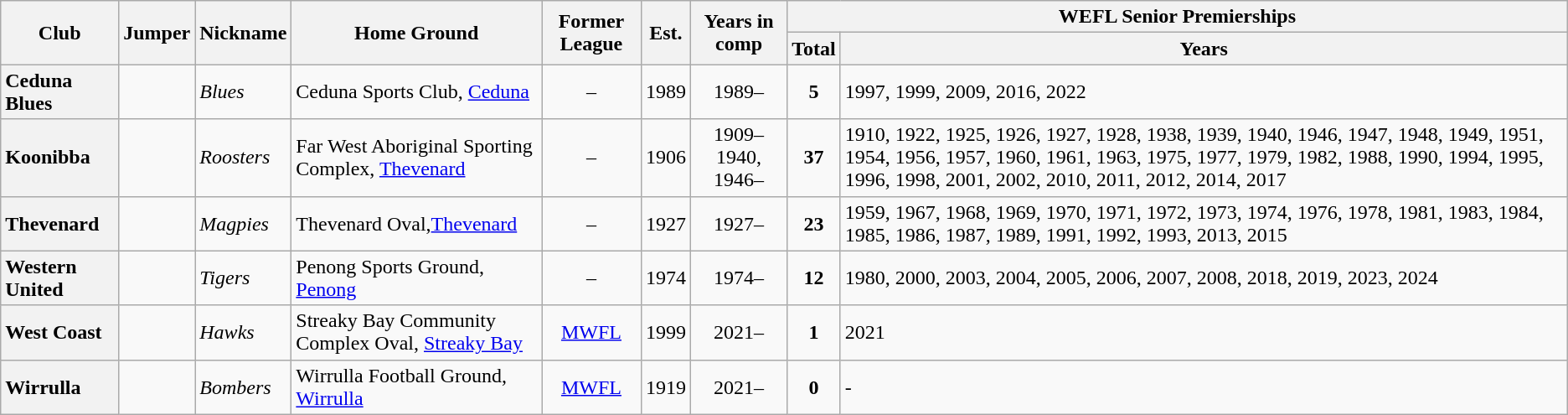<table class="wikitable sortable">
<tr>
<th rowspan="2">Club</th>
<th rowspan="2">Jumper</th>
<th rowspan="2">Nickname</th>
<th rowspan="2">Home Ground</th>
<th rowspan="2">Former League</th>
<th rowspan="2">Est.</th>
<th rowspan="2">Years in comp</th>
<th colspan="2">WEFL Senior Premierships</th>
</tr>
<tr>
<th>Total</th>
<th>Years</th>
</tr>
<tr>
<th style="text-align:left">Ceduna Blues </th>
<td></td>
<td><em>Blues</em></td>
<td>Ceduna Sports Club, <a href='#'>Ceduna</a></td>
<td align="center">–</td>
<td align="center">1989</td>
<td align="center">1989–</td>
<td align="center"><strong>5</strong></td>
<td>1997, 1999, 2009, 2016, 2022</td>
</tr>
<tr>
<th style="text-align:left">Koonibba</th>
<td></td>
<td><em>Roosters</em></td>
<td>Far West Aboriginal Sporting Complex, <a href='#'>Thevenard</a></td>
<td align="center">–</td>
<td align="center">1906</td>
<td align="center">1909–1940, 1946–</td>
<td align="center"><strong>37</strong></td>
<td>1910, 1922, 1925, 1926, 1927, 1928, 1938, 1939, 1940, 1946, 1947, 1948, 1949, 1951, 1954, 1956, 1957, 1960, 1961, 1963, 1975, 1977, 1979, 1982, 1988, 1990, 1994, 1995, 1996, 1998, 2001, 2002, 2010, 2011, 2012, 2014, 2017</td>
</tr>
<tr>
<th style="text-align:left">Thevenard</th>
<td></td>
<td><em>Magpies</em></td>
<td>Thevenard Oval,<a href='#'>Thevenard</a></td>
<td align="center">–</td>
<td align="center">1927</td>
<td align="center">1927–</td>
<td align="center"><strong>23</strong></td>
<td>1959, 1967, 1968, 1969, 1970, 1971, 1972, 1973, 1974, 1976, 1978, 1981, 1983, 1984, 1985, 1986, 1987, 1989, 1991, 1992, 1993, 2013, 2015</td>
</tr>
<tr>
<th style="text-align:left">Western United</th>
<td></td>
<td><em>Tigers</em></td>
<td>Penong Sports Ground, <a href='#'>Penong</a></td>
<td align="center">–</td>
<td align="center">1974</td>
<td align="center">1974–</td>
<td align="center"><strong>12</strong></td>
<td>1980, 2000, 2003, 2004, 2005, 2006, 2007, 2008, 2018, 2019, 2023, 2024</td>
</tr>
<tr>
<th style="text-align:left">West Coast</th>
<td></td>
<td><em>Hawks</em></td>
<td>Streaky Bay Community Complex Oval, <a href='#'>Streaky Bay</a></td>
<td align="center"><a href='#'>MWFL</a></td>
<td align="center">1999</td>
<td align="center">2021–</td>
<td align="center"><strong>1</strong></td>
<td>2021</td>
</tr>
<tr>
<th style="text-align:left">Wirrulla</th>
<td></td>
<td><em>Bombers</em></td>
<td>Wirrulla Football Ground, <a href='#'>Wirrulla</a></td>
<td align="center"><a href='#'>MWFL</a></td>
<td align="center">1919</td>
<td align="center">2021–</td>
<td align="center"><strong>0</strong></td>
<td>-</td>
</tr>
</table>
